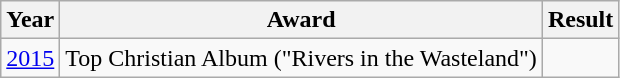<table class="wikitable">
<tr>
<th>Year</th>
<th>Award</th>
<th>Result</th>
</tr>
<tr>
<td><a href='#'>2015</a></td>
<td>Top Christian Album ("Rivers in the Wasteland")</td>
<td></td>
</tr>
</table>
